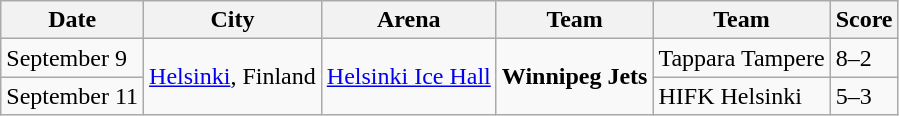<table class="wikitable">
<tr>
<th>Date</th>
<th>City</th>
<th>Arena</th>
<th>Team</th>
<th>Team</th>
<th>Score</th>
</tr>
<tr>
<td>September 9</td>
<td rowspan="2"><a href='#'>Helsinki</a>, Finland</td>
<td rowspan="2"><a href='#'>Helsinki Ice Hall</a></td>
<td rowspan="2"><strong>Winnipeg Jets</strong></td>
<td>Tappara Tampere</td>
<td>8–2</td>
</tr>
<tr>
<td>September 11</td>
<td>HIFK Helsinki</td>
<td>5–3</td>
</tr>
</table>
